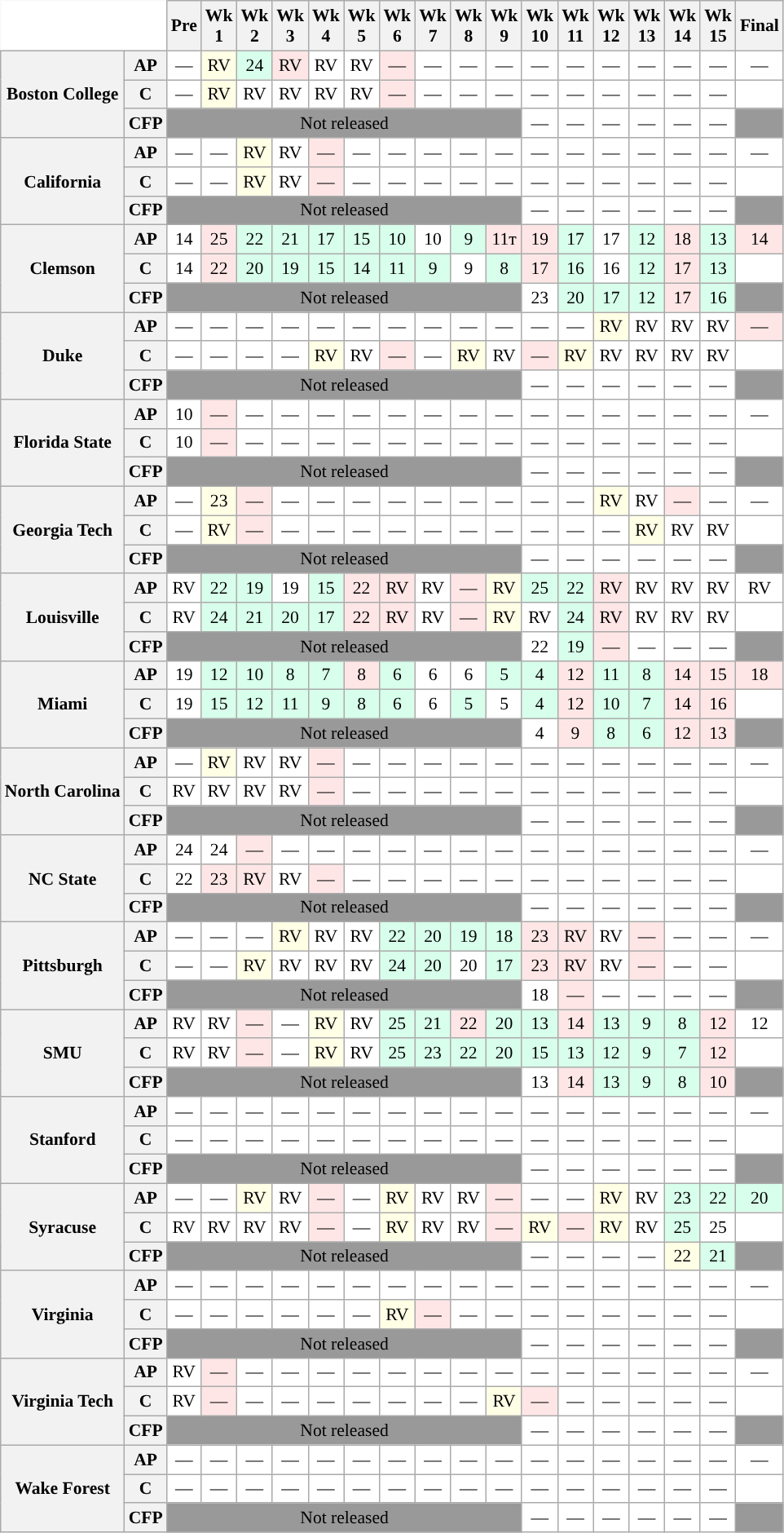<table class="wikitable" style="white-space:nowrap;font-size:90%;">
<tr>
<th colspan=2 style="background:white; border-top-style:hidden; border-left-style:hidden;"></th>
<th>Pre</th>
<th>Wk<br>1</th>
<th>Wk<br>2</th>
<th>Wk<br>3</th>
<th>Wk<br>4</th>
<th>Wk<br>5</th>
<th>Wk<br>6</th>
<th>Wk<br>7</th>
<th>Wk<br>8</th>
<th>Wk<br>9</th>
<th>Wk<br>10</th>
<th>Wk<br>11</th>
<th>Wk<br>12</th>
<th>Wk<br>13</th>
<th>Wk<br>14</th>
<th>Wk<br>15</th>
<th>Final</th>
</tr>
<tr style="text-align:center;">
<th rowspan=3><strong>Boston College</strong></th>
<th>AP</th>
<td style="background:#FFF;">—</td>
<td style="background:#ffffe6;">RV</td>
<td style="background:#d8ffeb;">24</td>
<td style="background:#ffe6e6;">RV</td>
<td style="background:#FFF;">RV</td>
<td style="background:#FFF;">RV</td>
<td style="background:#ffe6e6;">—</td>
<td style="background:#FFF;">—</td>
<td style="background:#FFF;">—</td>
<td style="background:#FFF;">—</td>
<td style="background:#FFF;">—</td>
<td style="background:#FFF;">—</td>
<td style="background:#FFF;">—</td>
<td style="background:#FFF;">—</td>
<td style="background:#FFF;">—</td>
<td style="background:#FFF;">—</td>
<td style="background:#FFF;">—</td>
</tr>
<tr style="text-align:center;">
<th>C</th>
<td style="background:#FFF;">—</td>
<td style="background:#ffffe6;">RV</td>
<td style="background:#FFF;">RV</td>
<td style="background:#FFF;">RV</td>
<td style="background:#FFF;">RV</td>
<td style="background:#FFF;">RV</td>
<td style="background:#ffe6e6;">—</td>
<td style="background:#FFF;">—</td>
<td style="background:#FFF;">—</td>
<td style="background:#FFF;">—</td>
<td style="background:#FFF;">—</td>
<td style="background:#FFF;">—</td>
<td style="background:#FFF;">—</td>
<td style="background:#FFF;">—</td>
<td style="background:#FFF;">—</td>
<td style="background:#FFF;">—</td>
<td style="background:#FFF;"></td>
</tr>
<tr style="text-align:center;">
<th>CFP</th>
<td colspan=10 style="background:#999; text-align:center">Not released</td>
<td style="background:#FFF;">—</td>
<td style="background:#FFF;">—</td>
<td style="background:#FFF;">—</td>
<td style="background:#FFF;">—</td>
<td style="background:#FFF;">—</td>
<td style="background:#FFF;">—</td>
<td style="background:#999;"></td>
</tr>
<tr style="text-align:center;">
<th rowspan=3><strong>California</strong></th>
<th>AP</th>
<td style="background:#FFF;">—</td>
<td style="background:#FFF;">—</td>
<td style="background:#ffffe6;">RV</td>
<td style="background:#FFF;">RV</td>
<td style="background:#ffe6e6;">—</td>
<td style="background:#FFF;">—</td>
<td style="background:#FFF;">—</td>
<td style="background:#FFF;">—</td>
<td style="background:#FFF;">—</td>
<td style="background:#FFF;">—</td>
<td style="background:#FFF;">—</td>
<td style="background:#FFF;">—</td>
<td style="background:#FFF;">—</td>
<td style="background:#FFF;">—</td>
<td style="background:#FFF;">—</td>
<td style="background:#FFF;">—</td>
<td style="background:#FFF;">—</td>
</tr>
<tr style="text-align:center;">
<th>C</th>
<td style="background:#FFF;">—</td>
<td style="background:#FFF;">—</td>
<td style="background:#ffffe6;">RV</td>
<td style="background:#FFF;">RV</td>
<td style="background:#ffe6e6;">—</td>
<td style="background:#FFF;">—</td>
<td style="background:#FFF;">—</td>
<td style="background:#FFF;">—</td>
<td style="background:#FFF;">—</td>
<td style="background:#FFF;">—</td>
<td style="background:#FFF;">—</td>
<td style="background:#FFF;">—</td>
<td style="background:#FFF;">—</td>
<td style="background:#FFF;">—</td>
<td style="background:#FFF;">—</td>
<td style="background:#FFF;">—</td>
<td style="background:#FFF;"></td>
</tr>
<tr style="text-align:center;">
<th>CFP</th>
<td colspan=10 style="background:#999; text-align:center">Not released</td>
<td style="background:#FFF;">—</td>
<td style="background:#FFF;">—</td>
<td style="background:#FFF;">—</td>
<td style="background:#FFF;">—</td>
<td style="background:#FFF;">—</td>
<td style="background:#FFF;">—</td>
<td style="background:#999;"></td>
</tr>
<tr style="text-align:center;">
<th rowspan=3><strong>Clemson</strong></th>
<th>AP</th>
<td style="background:#FFF;">14</td>
<td style="background:#ffe6e6;">25</td>
<td style="background:#d8ffeb;">22</td>
<td style="background:#d8ffeb;">21</td>
<td style="background:#d8ffeb;">17</td>
<td style="background:#d8ffeb;">15</td>
<td style="background:#d8ffeb;">10</td>
<td style="background:#FFF;">10</td>
<td style="background:#d8ffeb;">9</td>
<td style="background:#ffe6e6;">11т</td>
<td style="background:#ffe6e6;">19</td>
<td style="background:#d8ffeb;">17</td>
<td style="background:#FFF;">17</td>
<td style="background:#d8ffeb;">12</td>
<td style="background:#ffe6e6;">18</td>
<td style="background:#d8ffeb;">13</td>
<td style="background:#ffe6e6;">14</td>
</tr>
<tr style="text-align:center;">
<th>C</th>
<td style="background:#FFF;">14</td>
<td style="background:#ffe6e6;">22</td>
<td style="background:#d8ffeb;">20</td>
<td style="background:#d8ffeb;">19</td>
<td style="background:#d8ffeb;">15</td>
<td style="background:#d8ffeb;">14</td>
<td style="background:#d8ffeb;">11</td>
<td style="background:#d8ffeb;">9</td>
<td style="background:#FFF;">9</td>
<td style="background:#d8ffeb;">8</td>
<td style="background:#ffe6e6;">17</td>
<td style="background:#d8ffeb;">16</td>
<td style="background:#FFF;">16</td>
<td style="background:#d8ffeb;">12</td>
<td style="background:#ffe6e6;">17</td>
<td style="background:#d8ffeb;">13</td>
<td style="background:#FFF;"></td>
</tr>
<tr style="text-align:center;">
<th>CFP</th>
<td colspan=10 style="background:#999; text-align:center">Not released</td>
<td style="background:#FFF;">23</td>
<td style="background:#d8ffeb;">20</td>
<td style="background:#d8ffeb;">17</td>
<td style="background:#d8ffeb;">12</td>
<td style="background:#ffe6e6;">17</td>
<td style="background:#d8ffeb;">16</td>
<td style="background:#999;"></td>
</tr>
<tr style="text-align:center;">
<th rowspan=3><strong>Duke</strong></th>
<th>AP</th>
<td style="background:#FFF;">—</td>
<td style="background:#FFF;">—</td>
<td style="background:#FFF;">—</td>
<td style="background:#FFF;">—</td>
<td style="background:#FFF;">—</td>
<td style="background:#FFF;">—</td>
<td style="background:#FFF;">—</td>
<td style="background:#FFF;">—</td>
<td style="background:#FFF;">—</td>
<td style="background:#FFF;">—</td>
<td style="background:#FFF;">—</td>
<td style="background:#FFF;">—</td>
<td style="background:#ffffe6;">RV</td>
<td style="background:#FFF;">RV</td>
<td style="background:#FFF;">RV</td>
<td style="background:#FFF;">RV</td>
<td style="background:#ffe6e6;">—</td>
</tr>
<tr style="text-align:center;">
<th>C</th>
<td style="background:#FFF;">—</td>
<td style="background:#FFF;">—</td>
<td style="background:#FFF;">—</td>
<td style="background:#FFF;">—</td>
<td style="background:#ffffe6;">RV</td>
<td style="background:#FFF;">RV</td>
<td style="background:#ffe6e6;">—</td>
<td style="background:#FFF;">—</td>
<td style="background:#ffffe6;">RV</td>
<td style="background:#FFF;">RV</td>
<td style="background:#ffe6e6;">—</td>
<td style="background:#ffffe6;">RV</td>
<td style="background:#FFF;">RV</td>
<td style="background:#FFF;">RV</td>
<td style="background:#FFF;">RV</td>
<td style="background:#FFF;">RV</td>
<td style="background:#FFF;"></td>
</tr>
<tr style="text-align:center;">
<th>CFP</th>
<td colspan=10 style="background:#999; text-align:center">Not released</td>
<td style="background:#FFF;">—</td>
<td style="background:#FFF;">—</td>
<td style="background:#FFF;">—</td>
<td style="background:#FFF;">—</td>
<td style="background:#FFF;">—</td>
<td style="background:#FFF;">—</td>
<td style="background:#999;"></td>
</tr>
<tr style="text-align:center;">
<th rowspan=3><strong>Florida State</strong></th>
<th>AP</th>
<td style="background:#FFF;">10</td>
<td style="background:#ffe6e6;">—</td>
<td style="background:#FFF;">—</td>
<td style="background:#FFF;">—</td>
<td style="background:#FFF;">—</td>
<td style="background:#FFF;">—</td>
<td style="background:#FFF;">—</td>
<td style="background:#FFF;">—</td>
<td style="background:#FFF;">—</td>
<td style="background:#FFF;">—</td>
<td style="background:#FFF;">—</td>
<td style="background:#FFF;">—</td>
<td style="background:#FFF;">—</td>
<td style="background:#FFF;">—</td>
<td style="background:#FFF;">—</td>
<td style="background:#FFF;">—</td>
<td style="background:#FFF;">—</td>
</tr>
<tr style="text-align:center;">
<th>C</th>
<td style="background:#FFF;">10</td>
<td style="background:#ffe6e6;">—</td>
<td style="background:#FFF;">—</td>
<td style="background:#FFF;">—</td>
<td style="background:#FFF;">—</td>
<td style="background:#FFF;">—</td>
<td style="background:#FFF;">—</td>
<td style="background:#FFF;">—</td>
<td style="background:#FFF;">—</td>
<td style="background:#FFF;">—</td>
<td style="background:#FFF;">—</td>
<td style="background:#FFF;">—</td>
<td style="background:#FFF;">—</td>
<td style="background:#FFF;">—</td>
<td style="background:#FFF;">—</td>
<td style="background:#FFF;">—</td>
<td style="background:#FFF;"></td>
</tr>
<tr style="text-align:center;">
<th>CFP</th>
<td colspan=10 style="background:#999; text-align:center">Not released</td>
<td style="background:#FFF;">—</td>
<td style="background:#FFF;">—</td>
<td style="background:#FFF;">—</td>
<td style="background:#FFF;">—</td>
<td style="background:#FFF;">—</td>
<td style="background:#FFF;">—</td>
<td style="background:#999;"></td>
</tr>
<tr style="text-align:center;">
<th rowspan=3><strong>Georgia Tech</strong></th>
<th>AP</th>
<td style="background:#FFF;">—</td>
<td style="background:#ffffe6;">23</td>
<td style="background:#ffe6e6;">—</td>
<td style="background:#FFF;">—</td>
<td style="background:#FFF;">—</td>
<td style="background:#FFF;">—</td>
<td style="background:#FFF;">—</td>
<td style="background:#FFF;">—</td>
<td style="background:#FFF;">—</td>
<td style="background:#FFF;">—</td>
<td style="background:#FFF;">—</td>
<td style="background:#FFF;">—</td>
<td style="background:#ffffe6;">RV</td>
<td style="background:#FFF;">RV</td>
<td style="background:#ffe6e6;">—</td>
<td style="background:#FFF;">—</td>
<td style="background:#FFF;">—</td>
</tr>
<tr style="text-align:center;">
<th>C</th>
<td style="background:#FFF;">—</td>
<td style="background:#ffffe6;">RV</td>
<td style="background:#ffe6e6;">—</td>
<td style="background:#FFF;">—</td>
<td style="background:#FFF;">—</td>
<td style="background:#FFF;">—</td>
<td style="background:#FFF;">—</td>
<td style="background:#FFF;">—</td>
<td style="background:#FFF;">—</td>
<td style="background:#FFF;">—</td>
<td style="background:#FFF;">—</td>
<td style="background:#FFF;">—</td>
<td style="background:#FFF;">—</td>
<td style="background:#ffffe6;">RV</td>
<td style="background:#FFF;">RV</td>
<td style="background:#FFF;">RV</td>
<td style="background:#FFF;"></td>
</tr>
<tr style="text-align:center;">
<th>CFP</th>
<td colspan=10 style="background:#999; text-align:center">Not released</td>
<td style="background:#FFF;">—</td>
<td style="background:#FFF;">—</td>
<td style="background:#FFF;">—</td>
<td style="background:#FFF;">—</td>
<td style="background:#FFF;">—</td>
<td style="background:#FFF;">—</td>
<td style="background:#999;"></td>
</tr>
<tr style="text-align:center;">
<th rowspan=3><strong>Louisville</strong></th>
<th>AP</th>
<td style="background:#FFF;">RV</td>
<td style="background:#d8ffeb;">22</td>
<td style="background:#d8ffeb;">19</td>
<td style="background:#FFF;">19</td>
<td style="background:#d8ffeb;">15</td>
<td style="background:#ffe6e6;">22</td>
<td style="background:#ffe6e6;">RV</td>
<td style="background:#FFF;">RV</td>
<td style="background:#ffe6e6;">—</td>
<td style="background:#ffffe6;">RV</td>
<td style="background:#d8ffeb;">25</td>
<td style="background:#d8ffeb;">22</td>
<td style="background:#ffe6e6;">RV</td>
<td style="background:#FFF;">RV</td>
<td style="background:#FFF;">RV</td>
<td style="background:#FFF;">RV</td>
<td style="background:#FFF;">RV</td>
</tr>
<tr style="text-align:center;">
<th>C</th>
<td style="background:#FFF;">RV</td>
<td style="background:#d8ffeb;">24</td>
<td style="background:#d8ffeb;">21</td>
<td style="background:#d8ffeb;">20</td>
<td style="background:#d8ffeb;">17</td>
<td style="background:#ffe6e6;">22</td>
<td style="background:#ffe6e6;">RV</td>
<td style="background:#FFF;">RV</td>
<td style="background:#ffe6e6;">—</td>
<td style="background:#ffffe6;">RV</td>
<td style="background:#FFF;">RV</td>
<td style="background:#d8ffeb;">24</td>
<td style="background:#ffe6e6;">RV</td>
<td style="background:#FFF;">RV</td>
<td style="background:#FFF;">RV</td>
<td style="background:#FFF;">RV</td>
<td style="background:#FFF;"></td>
</tr>
<tr style="text-align:center;">
<th>CFP</th>
<td colspan=10 style="background:#999; text-align:center">Not released</td>
<td style="background:#FFF;">22</td>
<td style="background:#d8ffeb;">19</td>
<td style="background:#ffe6e6;">—</td>
<td style="background:#FFF;">—</td>
<td style="background:#FFF;">—</td>
<td style="background:#FFF;">—</td>
<td style="background:#999;"></td>
</tr>
<tr style="text-align:center;">
<th rowspan=3><strong>Miami</strong></th>
<th>AP</th>
<td style="background:#FFF;">19</td>
<td style="background:#d8ffeb;">12</td>
<td style="background:#d8ffeb;">10</td>
<td style="background:#d8ffeb;">8</td>
<td style="background:#d8ffeb;">7</td>
<td style="background:#ffe6e6;">8</td>
<td style="background:#d8ffeb;">6</td>
<td style="background:#FFF;">6</td>
<td style="background:#FFF;">6</td>
<td style="background:#d8ffeb;">5</td>
<td style="background:#d8ffeb;">4</td>
<td style="background:#ffe6e6;">12</td>
<td style="background:#d8ffeb;">11</td>
<td style="background:#d8ffeb;">8</td>
<td style="background:#ffe6e6;">14</td>
<td style="background:#ffe6e6;">15</td>
<td style="background:#ffe6e6;">18</td>
</tr>
<tr style="text-align:center;">
<th>C</th>
<td style="background:#FFF;">19</td>
<td style="background:#d8ffeb;">15</td>
<td style="background:#d8ffeb;">12</td>
<td style="background:#d8ffeb;">11</td>
<td style="background:#d8ffeb;">9</td>
<td style="background:#d8ffeb;">8</td>
<td style="background:#d8ffeb;">6</td>
<td style="background:#FFF;">6</td>
<td style="background:#d8ffeb;">5</td>
<td style="background:#FFF;">5</td>
<td style="background:#d8ffeb;">4</td>
<td style="background:#ffe6e6;">12</td>
<td style="background:#d8ffeb;">10</td>
<td style="background:#d8ffeb;">7</td>
<td style="background:#ffe6e6;">14</td>
<td style="background:#ffe6e6;">16</td>
<td style="background:#FFF;"></td>
</tr>
<tr style="text-align:center;">
<th>CFP</th>
<td colspan=10 style="background:#999; text-align:center">Not released</td>
<td style="background:#FFF;">4</td>
<td style="background:#ffe6e6;">9</td>
<td style="background:#d8ffeb;">8</td>
<td style="background:#d8ffeb;">6</td>
<td style="background:#ffe6e6;">12</td>
<td style="background:#ffe6e6;">13</td>
<td style="background:#999;"></td>
</tr>
<tr style="text-align:center;">
<th rowspan=3><strong>North Carolina</strong></th>
<th>AP</th>
<td style="background:#FFF;">—</td>
<td style="background:#ffffe6;">RV</td>
<td style="background:#FFF;">RV</td>
<td style="background:#FFF;">RV</td>
<td style="background:#ffe6e6;">—</td>
<td style="background:#FFF;">—</td>
<td style="background:#FFF;">—</td>
<td style="background:#FFF;">—</td>
<td style="background:#FFF;">—</td>
<td style="background:#FFF;">—</td>
<td style="background:#FFF;">—</td>
<td style="background:#FFF;">—</td>
<td style="background:#FFF;">—</td>
<td style="background:#FFF;">—</td>
<td style="background:#FFF;">—</td>
<td style="background:#FFF;">—</td>
<td style="background:#FFF;">—</td>
</tr>
<tr style="text-align:center;">
<th>C</th>
<td style="background:#FFF;">RV</td>
<td style="background:#FFF;">RV</td>
<td style="background:#FFF;">RV</td>
<td style="background:#FFF;">RV</td>
<td style="background:#ffe6e6;">—</td>
<td style="background:#FFF;">—</td>
<td style="background:#FFF;">—</td>
<td style="background:#FFF;">—</td>
<td style="background:#FFF;">—</td>
<td style="background:#FFF;">—</td>
<td style="background:#FFF;">—</td>
<td style="background:#FFF;">—</td>
<td style="background:#FFF;">—</td>
<td style="background:#FFF;">—</td>
<td style="background:#FFF;">—</td>
<td style="background:#FFF;">—</td>
<td style="background:#FFF;"></td>
</tr>
<tr style="text-align:center;">
<th>CFP</th>
<td colspan=10 style="background:#999; text-align:center">Not released</td>
<td style="background:#FFF;">—</td>
<td style="background:#FFF;">—</td>
<td style="background:#FFF;">—</td>
<td style="background:#FFF;">—</td>
<td style="background:#FFF;">—</td>
<td style="background:#FFF;">—</td>
<td style="background:#999;"></td>
</tr>
<tr style="text-align:center;">
<th rowspan=3><strong>NC State</strong></th>
<th>AP</th>
<td style="background:#FFF;">24</td>
<td style="background:#FFF;">24</td>
<td style="background:#ffe6e6;">—</td>
<td style="background:#FFF;">—</td>
<td style="background:#FFF;">—</td>
<td style="background:#FFF;">—</td>
<td style="background:#FFF;">—</td>
<td style="background:#FFF;">—</td>
<td style="background:#FFF;">—</td>
<td style="background:#FFF;">—</td>
<td style="background:#FFF;">—</td>
<td style="background:#FFF;">—</td>
<td style="background:#FFF;">—</td>
<td style="background:#FFF;">—</td>
<td style="background:#FFF;">—</td>
<td style="background:#FFF;">—</td>
<td style="background:#FFF;">—</td>
</tr>
<tr style="text-align:center;">
<th>C</th>
<td style="background:#FFF;">22</td>
<td style="background:#ffe6e6;">23</td>
<td style="background:#ffe6e6;">RV</td>
<td style="background:#FFF;">RV</td>
<td style="background:#ffe6e6;">—</td>
<td style="background:#FFF;">—</td>
<td style="background:#FFF;">—</td>
<td style="background:#FFF;">—</td>
<td style="background:#FFF;">—</td>
<td style="background:#FFF;">—</td>
<td style="background:#FFF;">—</td>
<td style="background:#FFF;">—</td>
<td style="background:#FFF;">—</td>
<td style="background:#FFF;">—</td>
<td style="background:#FFF;">—</td>
<td style="background:#FFF;">—</td>
<td style="background:#FFF;"></td>
</tr>
<tr style="text-align:center;">
<th>CFP</th>
<td colspan=10 style="background:#999; text-align:center">Not released</td>
<td style="background:#FFF;">—</td>
<td style="background:#FFF;">—</td>
<td style="background:#FFF;">—</td>
<td style="background:#FFF;">—</td>
<td style="background:#FFF;">—</td>
<td style="background:#FFF;">—</td>
<td style="background:#999;"></td>
</tr>
<tr style="text-align:center;">
<th rowspan=3><strong>Pittsburgh</strong></th>
<th>AP</th>
<td style="background:#FFF;">—</td>
<td style="background:#FFF;">—</td>
<td style="background:#FFF;">—</td>
<td style="background:#ffffe6;">RV</td>
<td style="background:#FFF;">RV</td>
<td style="background:#FFF;">RV</td>
<td style="background:#d8ffeb;">22</td>
<td style="background:#d8ffeb;">20</td>
<td style="background:#d8ffeb;">19</td>
<td style="background:#d8ffeb;">18</td>
<td style="background:#ffe6e6;">23</td>
<td style="background:#ffe6e6;">RV</td>
<td style="background:#FFF;">RV</td>
<td style="background:#ffe6e6;">—</td>
<td style="background:#FFF;">—</td>
<td style="background:#FFF;">—</td>
<td style="background:#FFF;">—</td>
</tr>
<tr style="text-align:center;">
<th>C</th>
<td style="background:#FFF;">—</td>
<td style="background:#FFF;">—</td>
<td style="background:#ffffe6;">RV</td>
<td style="background:#FFF;">RV</td>
<td style="background:#FFF;">RV</td>
<td style="background:#FFF;">RV</td>
<td style="background:#d8ffeb;">24</td>
<td style="background:#d8ffeb;">20</td>
<td style="background:#FFF;">20</td>
<td style="background:#d8ffeb;">17</td>
<td style="background:#ffe6e6;">23</td>
<td style="background:#ffe6e6;">RV</td>
<td style="background:#FFF;">RV</td>
<td style="background:#ffe6e6;">—</td>
<td style="background:#FFF;">—</td>
<td style="background:#FFF;">—</td>
<td style="background:#FFF;"></td>
</tr>
<tr style="text-align:center;">
<th>CFP</th>
<td colspan=10 style="background:#999; text-align:center">Not released</td>
<td style="background:#FFF;">18</td>
<td style="background:#ffe6e6;">—</td>
<td style="background:#FFF;">—</td>
<td style="background:#FFF;">—</td>
<td style="background:#FFF;">—</td>
<td style="background:#FFF;">—</td>
<td style="background:#999;"></td>
</tr>
<tr style="text-align:center;">
<th rowspan=3><strong>SMU</strong></th>
<th>AP</th>
<td style="background:#FFF;">RV</td>
<td style="background:#FFF;">RV</td>
<td style="background:#ffe6e6;">—</td>
<td style="background:#FFF;">—</td>
<td style="background:#ffffe6;">RV</td>
<td style="background:#FFF;">RV</td>
<td style="background:#d8ffeb;">25</td>
<td style="background:#d8ffeb;">21</td>
<td style="background:#ffe6e6;">22</td>
<td style="background:#d8ffeb;">20</td>
<td style="background:#d8ffeb;">13</td>
<td style="background:#ffe6e6;">14</td>
<td style="background:#d8ffeb;">13</td>
<td style="background:#d8ffeb;">9</td>
<td style="background:#d8ffeb;">8</td>
<td style="background:#ffe6e6;">12</td>
<td style="background:#FFF;">12</td>
</tr>
<tr style="text-align:center;">
<th>C</th>
<td style="background:#FFF;">RV</td>
<td style="background:#FFF;">RV</td>
<td style="background:#ffe6e6;">—</td>
<td style="background:#FFF;">—</td>
<td style="background:#ffffe6;">RV</td>
<td style="background:#FFF;">RV</td>
<td style="background:#d8ffeb;">25</td>
<td style="background:#d8ffeb;">23</td>
<td style="background:#d8ffeb;">22</td>
<td style="background:#d8ffeb;">20</td>
<td style="background:#d8ffeb;">15</td>
<td style="background:#d8ffeb;">13</td>
<td style="background:#d8ffeb;">12</td>
<td style="background:#d8ffeb;">9</td>
<td style="background:#d8ffeb;">7</td>
<td style="background:#ffe6e6;">12</td>
<td style="background:#FFF;"></td>
</tr>
<tr style="text-align:center;">
<th>CFP</th>
<td colspan=10 style="background:#999; text-align:center">Not released</td>
<td style="background:#FFF;">13</td>
<td style="background:#ffe6e6;">14</td>
<td style="background:#d8ffeb;">13</td>
<td style="background:#d8ffeb;">9</td>
<td style="background:#d8ffeb;">8</td>
<td style="background:#ffe6e6;">10</td>
<td style="background:#999;"></td>
</tr>
<tr style="text-align:center;">
<th rowspan=3><strong>Stanford</strong></th>
<th>AP</th>
<td style="background:#FFF;">—</td>
<td style="background:#FFF;">—</td>
<td style="background:#FFF;">—</td>
<td style="background:#FFF;">—</td>
<td style="background:#FFF;">—</td>
<td style="background:#FFF;">—</td>
<td style="background:#FFF;">—</td>
<td style="background:#FFF;">—</td>
<td style="background:#FFF;">—</td>
<td style="background:#FFF;">—</td>
<td style="background:#FFF;">—</td>
<td style="background:#FFF;">—</td>
<td style="background:#FFF;">—</td>
<td style="background:#FFF;">—</td>
<td style="background:#FFF;">—</td>
<td style="background:#FFF;">—</td>
<td style="background:#FFF;">—</td>
</tr>
<tr style="text-align:center;">
<th>C</th>
<td style="background:#FFF;">—</td>
<td style="background:#FFF;">—</td>
<td style="background:#FFF;">—</td>
<td style="background:#FFF;">—</td>
<td style="background:#FFF;">—</td>
<td style="background:#FFF;">—</td>
<td style="background:#FFF;">—</td>
<td style="background:#FFF;">—</td>
<td style="background:#FFF;">—</td>
<td style="background:#FFF;">—</td>
<td style="background:#FFF;">—</td>
<td style="background:#FFF;">—</td>
<td style="background:#FFF;">—</td>
<td style="background:#FFF;">—</td>
<td style="background:#FFF;">—</td>
<td style="background:#FFF;">—</td>
<td style="background:#FFF;"></td>
</tr>
<tr style="text-align:center;">
<th>CFP</th>
<td colspan=10 style="background:#999; text-align:center">Not released</td>
<td style="background:#FFF;">—</td>
<td style="background:#FFF;">—</td>
<td style="background:#FFF;">—</td>
<td style="background:#FFF;">—</td>
<td style="background:#FFF;">—</td>
<td style="background:#FFF;">—</td>
<td style="background:#999;"></td>
</tr>
<tr style="text-align:center;">
<th rowspan=3><strong>Syracuse</strong></th>
<th>AP</th>
<td style="background:#FFF;">—</td>
<td style="background:#FFF;">—</td>
<td style="background:#ffffe6;">RV</td>
<td style="background:#FFF;">RV</td>
<td style="background:#ffe6e6;">—</td>
<td style="background:#FFF;">—</td>
<td style="background:#ffffe6;">RV</td>
<td style="background:#FFF;">RV</td>
<td style="background:#FFF;">RV</td>
<td style="background:#ffe6e6;">—</td>
<td style="background:#FFF;">—</td>
<td style="background:#FFF;">—</td>
<td style="background:#ffffe6;">RV</td>
<td style="background:#FFF;">RV</td>
<td style="background:#d8ffeb;">23</td>
<td style="background:#d8ffeb;">22</td>
<td style="background:#d8ffeb;">20</td>
</tr>
<tr style="text-align:center;">
<th>C</th>
<td style="background:#FFF;">RV</td>
<td style="background:#FFF;">RV</td>
<td style="background:#FFF;">RV</td>
<td style="background:#FFF;">RV</td>
<td style="background:#ffe6e6;">—</td>
<td style="background:#FFF;">—</td>
<td style="background:#ffffe6;">RV</td>
<td style="background:#FFF;">RV</td>
<td style="background:#FFF;">RV</td>
<td style="background:#ffe6e6;">—</td>
<td style="background:#ffffe6;">RV</td>
<td style="background:#ffe6e6;">—</td>
<td style="background:#ffffe6;">RV</td>
<td style="background:#FFF;">RV</td>
<td style="background:#d8ffeb;">25</td>
<td style="background:#FFF;">25</td>
<td style="background:#FFF;"></td>
</tr>
<tr style="text-align:center;">
<th>CFP</th>
<td colspan=10 style="background:#999; text-align:center">Not released</td>
<td style="background:#FFF;">—</td>
<td style="background:#FFF;">—</td>
<td style="background:#FFF;">—</td>
<td style="background:#FFF;">—</td>
<td style="background:#ffffe6;">22</td>
<td style="background:#d8ffeb;">21</td>
<td style="background:#999;"></td>
</tr>
<tr style="text-align:center;">
<th rowspan=3><strong>Virginia</strong></th>
<th>AP</th>
<td style="background:#FFF;">—</td>
<td style="background:#FFF;">—</td>
<td style="background:#FFF;">—</td>
<td style="background:#FFF;">—</td>
<td style="background:#FFF;">—</td>
<td style="background:#FFF;">—</td>
<td style="background:#FFF;">—</td>
<td style="background:#FFF;">—</td>
<td style="background:#FFF;">—</td>
<td style="background:#FFF;">—</td>
<td style="background:#FFF;">—</td>
<td style="background:#FFF;">—</td>
<td style="background:#FFF;">—</td>
<td style="background:#FFF;">—</td>
<td style="background:#FFF;">—</td>
<td style="background:#FFF;">—</td>
<td style="background:#FFF;">—</td>
</tr>
<tr style="text-align:center;">
<th>C</th>
<td style="background:#FFF;">—</td>
<td style="background:#FFF;">—</td>
<td style="background:#FFF;">—</td>
<td style="background:#FFF;">—</td>
<td style="background:#FFF;">—</td>
<td style="background:#FFF;">—</td>
<td style="background:#ffffe6;">RV</td>
<td style="background:#ffe6e6;">—</td>
<td style="background:#FFF;">—</td>
<td style="background:#FFF;">—</td>
<td style="background:#FFF;">—</td>
<td style="background:#FFF;">—</td>
<td style="background:#FFF;">—</td>
<td style="background:#FFF;">—</td>
<td style="background:#FFF;">—</td>
<td style="background:#FFF;">—</td>
<td style="background:#FFF;"></td>
</tr>
<tr style="text-align:center;">
<th>CFP</th>
<td colspan=10 style="background:#999; text-align:center">Not released</td>
<td style="background:#FFF;">—</td>
<td style="background:#FFF;">—</td>
<td style="background:#FFF;">—</td>
<td style="background:#FFF;">—</td>
<td style="background:#FFF;">—</td>
<td style="background:#FFF;">—</td>
<td style="background:#999;"></td>
</tr>
<tr style="text-align:center;">
<th rowspan=3><strong>Virginia Tech</strong></th>
<th>AP</th>
<td style="background:#FFF;">RV</td>
<td style="background:#ffe6e6;">—</td>
<td style="background:#FFF;">—</td>
<td style="background:#FFF;">—</td>
<td style="background:#FFF;">—</td>
<td style="background:#FFF;">—</td>
<td style="background:#FFF;">—</td>
<td style="background:#FFF;">—</td>
<td style="background:#FFF;">—</td>
<td style="background:#FFF;">—</td>
<td style="background:#FFF;">—</td>
<td style="background:#FFF;">—</td>
<td style="background:#FFF;">—</td>
<td style="background:#FFF;">—</td>
<td style="background:#FFF;">—</td>
<td style="background:#FFF;">—</td>
<td style="background:#FFF;">—</td>
</tr>
<tr style="text-align:center;">
<th>C</th>
<td style="background:#FFF;">RV</td>
<td style="background:#ffe6e6;">—</td>
<td style="background:#FFF;">—</td>
<td style="background:#FFF;">—</td>
<td style="background:#FFF;">—</td>
<td style="background:#FFF;">—</td>
<td style="background:#FFF;">—</td>
<td style="background:#FFF;">—</td>
<td style="background:#FFF;">—</td>
<td style="background:#ffffe6;">RV</td>
<td style="background:#ffe6e6;">—</td>
<td style="background:#FFF;">—</td>
<td style="background:#FFF;">—</td>
<td style="background:#FFF;">—</td>
<td style="background:#FFF;">—</td>
<td style="background:#FFF;">—</td>
<td style="background:#FFF;"></td>
</tr>
<tr style="text-align:center;">
<th>CFP</th>
<td colspan=10 style="background:#999; text-align:center">Not released</td>
<td style="background:#FFF;">—</td>
<td style="background:#FFF;">—</td>
<td style="background:#FFF;">—</td>
<td style="background:#FFF;">—</td>
<td style="background:#FFF;">—</td>
<td style="background:#FFF;">—</td>
<td style="background:#999;"></td>
</tr>
<tr style="text-align:center;">
<th rowspan=3><strong>Wake Forest</strong></th>
<th>AP</th>
<td style="background:#FFF;">—</td>
<td style="background:#FFF;">—</td>
<td style="background:#FFF;">—</td>
<td style="background:#FFF;">—</td>
<td style="background:#FFF;">—</td>
<td style="background:#FFF;">—</td>
<td style="background:#FFF;">—</td>
<td style="background:#FFF;">—</td>
<td style="background:#FFF;">—</td>
<td style="background:#FFF;">—</td>
<td style="background:#FFF;">—</td>
<td style="background:#FFF;">—</td>
<td style="background:#FFF;">—</td>
<td style="background:#FFF;">—</td>
<td style="background:#FFF;">—</td>
<td style="background:#FFF;">—</td>
<td style="background:#FFF;">—</td>
</tr>
<tr style="text-align:center;">
<th>C</th>
<td style="background:#FFF;">—</td>
<td style="background:#FFF;">—</td>
<td style="background:#FFF;">—</td>
<td style="background:#FFF;">—</td>
<td style="background:#FFF;">—</td>
<td style="background:#FFF;">—</td>
<td style="background:#FFF;">—</td>
<td style="background:#FFF;">—</td>
<td style="background:#FFF;">—</td>
<td style="background:#FFF;">—</td>
<td style="background:#FFF;">—</td>
<td style="background:#FFF;">—</td>
<td style="background:#FFF;">—</td>
<td style="background:#FFF;">—</td>
<td style="background:#FFF;">—</td>
<td style="background:#FFF;">—</td>
<td style="background:#FFF;"></td>
</tr>
<tr style="text-align:center;">
<th>CFP</th>
<td colspan=10 style="background:#999; text-align:center">Not released</td>
<td style="background:#FFF;">—</td>
<td style="background:#FFF;">—</td>
<td style="background:#FFF;">—</td>
<td style="background:#FFF;">—</td>
<td style="background:#FFF;">—</td>
<td style="background:#FFF;">—</td>
<td style="background:#999;"></td>
</tr>
</table>
